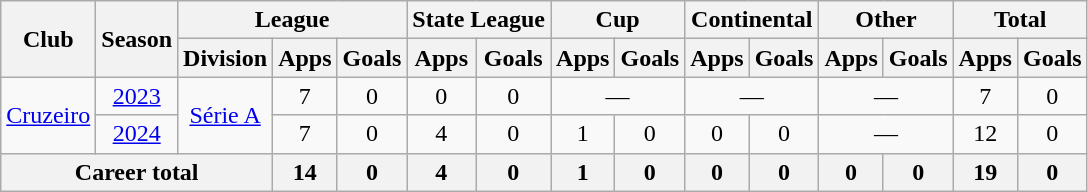<table class="wikitable" style="text-align: center;">
<tr>
<th rowspan="2">Club</th>
<th rowspan="2">Season</th>
<th colspan="3">League</th>
<th colspan="2">State League</th>
<th colspan="2">Cup</th>
<th colspan="2">Continental</th>
<th colspan="2">Other</th>
<th colspan="2">Total</th>
</tr>
<tr>
<th>Division</th>
<th>Apps</th>
<th>Goals</th>
<th>Apps</th>
<th>Goals</th>
<th>Apps</th>
<th>Goals</th>
<th>Apps</th>
<th>Goals</th>
<th>Apps</th>
<th>Goals</th>
<th>Apps</th>
<th>Goals</th>
</tr>
<tr>
<td rowspan="2"><a href='#'>Cruzeiro</a></td>
<td><a href='#'>2023</a></td>
<td rowspan="2"><a href='#'>Série A</a></td>
<td>7</td>
<td>0</td>
<td>0</td>
<td>0</td>
<td colspan="2">—</td>
<td colspan="2">—</td>
<td colspan="2">—</td>
<td>7</td>
<td>0</td>
</tr>
<tr>
<td><a href='#'>2024</a></td>
<td>7</td>
<td>0</td>
<td>4</td>
<td>0</td>
<td>1</td>
<td>0</td>
<td>0</td>
<td>0</td>
<td colspan="2">—</td>
<td>12</td>
<td>0</td>
</tr>
<tr>
<th colspan="3"><strong>Career total</strong></th>
<th>14</th>
<th>0</th>
<th>4</th>
<th>0</th>
<th>1</th>
<th>0</th>
<th>0</th>
<th>0</th>
<th>0</th>
<th>0</th>
<th>19</th>
<th>0</th>
</tr>
</table>
